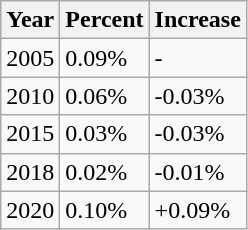<table class="wikitable">
<tr>
<th>Year</th>
<th>Percent</th>
<th>Increase</th>
</tr>
<tr>
<td>2005</td>
<td>0.09%</td>
<td>-</td>
</tr>
<tr>
<td>2010</td>
<td>0.06%</td>
<td> -0.03%</td>
</tr>
<tr>
<td>2015</td>
<td>0.03%</td>
<td> -0.03%</td>
</tr>
<tr>
<td>2018</td>
<td>0.02%</td>
<td> -0.01%</td>
</tr>
<tr>
<td>2020</td>
<td>0.10%</td>
<td> +0.09%</td>
</tr>
</table>
